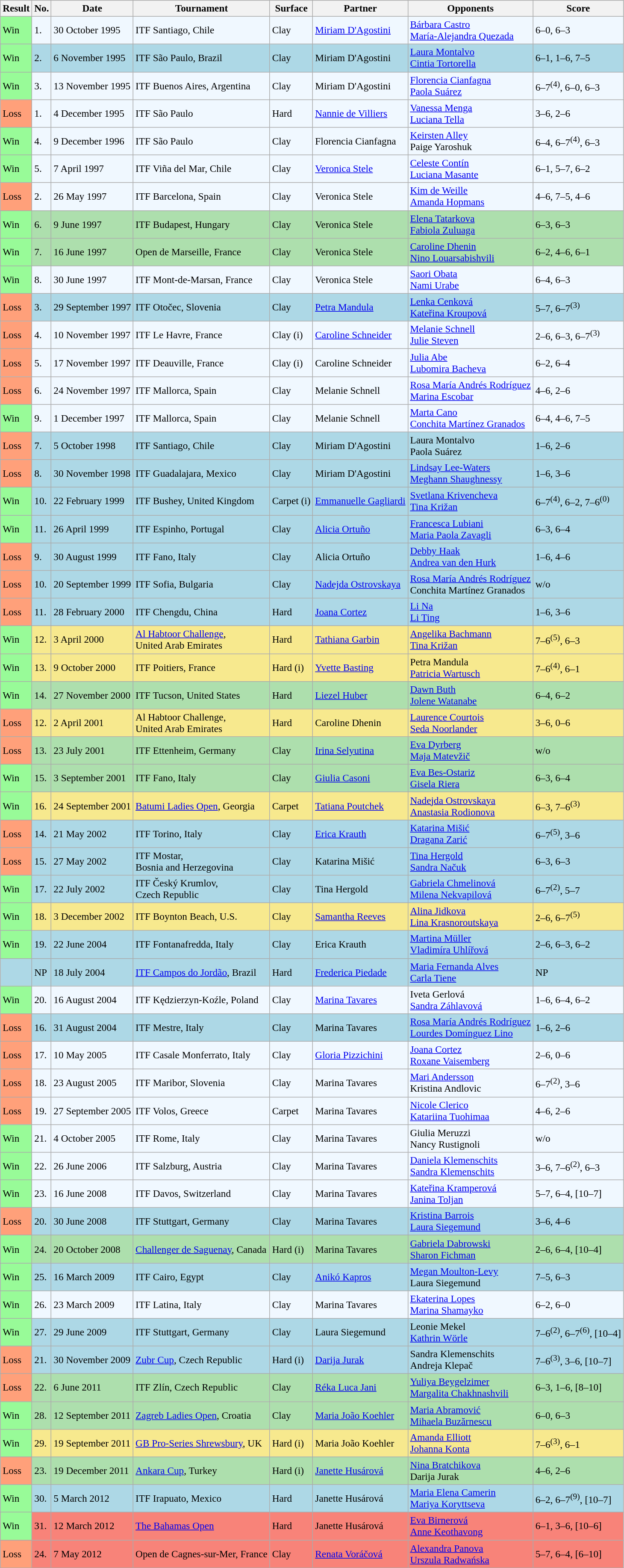<table class="sortable wikitable" style=font-size:97%>
<tr>
<th>Result</th>
<th>No.</th>
<th>Date</th>
<th>Tournament</th>
<th>Surface</th>
<th>Partner</th>
<th>Opponents</th>
<th class="unsortable">Score</th>
</tr>
<tr style="background:#f0f8ff;">
<td style="background:#98fb98;">Win</td>
<td>1.</td>
<td>30 October 1995</td>
<td>ITF Santiago, Chile</td>
<td>Clay</td>
<td> <a href='#'>Miriam D'Agostini</a></td>
<td> <a href='#'>Bárbara Castro</a> <br>  <a href='#'>María-Alejandra Quezada</a></td>
<td>6–0, 6–3</td>
</tr>
<tr style="background:lightblue;">
<td style="background:#98fb98;">Win</td>
<td>2.</td>
<td>6 November 1995</td>
<td>ITF São Paulo, Brazil</td>
<td>Clay</td>
<td> Miriam D'Agostini</td>
<td> <a href='#'>Laura Montalvo</a> <br>  <a href='#'>Cintia Tortorella</a></td>
<td>6–1, 1–6, 7–5</td>
</tr>
<tr style="background:#f0f8ff;">
<td style="background:#98fb98;">Win</td>
<td>3.</td>
<td>13 November 1995</td>
<td>ITF Buenos Aires, Argentina</td>
<td>Clay</td>
<td> Miriam D'Agostini</td>
<td> <a href='#'>Florencia Cianfagna</a> <br>  <a href='#'>Paola Suárez</a></td>
<td>6–7<sup>(4)</sup>, 6–0, 6–3</td>
</tr>
<tr style="background:#f0f8ff;">
<td style="background:#ffa07a;">Loss</td>
<td>1.</td>
<td>4 December 1995</td>
<td>ITF São Paulo</td>
<td>Hard</td>
<td> <a href='#'>Nannie de Villiers</a></td>
<td> <a href='#'>Vanessa Menga</a> <br>  <a href='#'>Luciana Tella</a></td>
<td>3–6, 2–6</td>
</tr>
<tr style="background:#f0f8ff;">
<td style="background:#98fb98;">Win</td>
<td>4.</td>
<td>9 December 1996</td>
<td>ITF São Paulo</td>
<td>Clay</td>
<td> Florencia Cianfagna</td>
<td> <a href='#'>Keirsten Alley</a> <br>  Paige Yaroshuk</td>
<td>6–4, 6–7<sup>(4)</sup>, 6–3</td>
</tr>
<tr style="background:#f0f8ff;">
<td style="background:#98fb98;">Win</td>
<td>5.</td>
<td>7 April 1997</td>
<td>ITF Viña del Mar, Chile</td>
<td>Clay</td>
<td> <a href='#'>Veronica Stele</a></td>
<td> <a href='#'>Celeste Contín</a> <br>  <a href='#'>Luciana Masante</a></td>
<td>6–1, 5–7, 6–2</td>
</tr>
<tr style="background:#f0f8ff;">
<td style="background:#ffa07a;">Loss</td>
<td>2.</td>
<td>26 May 1997</td>
<td>ITF Barcelona, Spain</td>
<td>Clay</td>
<td> Veronica Stele</td>
<td> <a href='#'>Kim de Weille</a> <br>  <a href='#'>Amanda Hopmans</a></td>
<td>4–6, 7–5, 4–6</td>
</tr>
<tr style="background:#addfad;">
<td style="background:#98fb98;">Win</td>
<td>6.</td>
<td>9 June 1997</td>
<td>ITF Budapest, Hungary</td>
<td>Clay</td>
<td> Veronica Stele</td>
<td> <a href='#'>Elena Tatarkova</a> <br>  <a href='#'>Fabiola Zuluaga</a></td>
<td>6–3, 6–3</td>
</tr>
<tr style="background:#addfad;">
<td style="background:#98fb98;">Win</td>
<td>7.</td>
<td>16 June 1997</td>
<td>Open de Marseille, France</td>
<td>Clay</td>
<td> Veronica Stele</td>
<td> <a href='#'>Caroline Dhenin</a> <br>  <a href='#'>Nino Louarsabishvili</a></td>
<td>6–2, 4–6, 6–1</td>
</tr>
<tr style="background:#f0f8ff;">
<td style="background:#98fb98;">Win</td>
<td>8.</td>
<td>30 June 1997</td>
<td>ITF Mont-de-Marsan, France</td>
<td>Clay</td>
<td> Veronica Stele</td>
<td> <a href='#'>Saori Obata</a> <br>  <a href='#'>Nami Urabe</a></td>
<td>6–4, 6–3</td>
</tr>
<tr style="background:lightblue;">
<td style="background:#ffa07a;">Loss</td>
<td>3.</td>
<td>29 September 1997</td>
<td>ITF Otočec, Slovenia</td>
<td>Clay</td>
<td> <a href='#'>Petra Mandula</a></td>
<td> <a href='#'>Lenka Cenková</a> <br>  <a href='#'>Kateřina Kroupová</a></td>
<td>5–7, 6–7<sup>(3)</sup></td>
</tr>
<tr style="background:#f0f8ff;">
<td style="background:#ffa07a;">Loss</td>
<td>4.</td>
<td>10 November 1997</td>
<td>ITF Le Havre, France</td>
<td>Clay (i)</td>
<td> <a href='#'>Caroline Schneider</a></td>
<td> <a href='#'>Melanie Schnell</a> <br>  <a href='#'>Julie Steven</a></td>
<td>2–6, 6–3, 6–7<sup>(3)</sup></td>
</tr>
<tr style="background:#f0f8ff;">
<td style="background:#ffa07a;">Loss</td>
<td>5.</td>
<td>17 November 1997</td>
<td>ITF Deauville, France</td>
<td>Clay (i)</td>
<td> Caroline Schneider</td>
<td> <a href='#'>Julia Abe</a> <br>  <a href='#'>Lubomira Bacheva</a></td>
<td>6–2, 6–4</td>
</tr>
<tr style="background:#f0f8ff;">
<td style="background:#ffa07a;">Loss</td>
<td>6.</td>
<td>24 November 1997</td>
<td>ITF Mallorca, Spain</td>
<td>Clay</td>
<td> Melanie Schnell</td>
<td> <a href='#'>Rosa María Andrés Rodríguez</a> <br>  <a href='#'>Marina Escobar</a></td>
<td>4–6, 2–6</td>
</tr>
<tr style="background:#f0f8ff;">
<td style="background:#98fb98;">Win</td>
<td>9.</td>
<td>1 December 1997</td>
<td>ITF Mallorca, Spain</td>
<td>Clay</td>
<td> Melanie Schnell</td>
<td> <a href='#'>Marta Cano</a> <br>  <a href='#'>Conchita Martínez Granados</a></td>
<td>6–4, 4–6, 7–5</td>
</tr>
<tr style="background:lightblue;">
<td style="background:#ffa07a;">Loss</td>
<td>7.</td>
<td>5 October 1998</td>
<td>ITF Santiago, Chile</td>
<td>Clay</td>
<td> Miriam D'Agostini</td>
<td> Laura Montalvo <br>  Paola Suárez</td>
<td>1–6, 2–6</td>
</tr>
<tr style="background:lightblue;">
<td style="background:#ffa07a;">Loss</td>
<td>8.</td>
<td>30 November 1998</td>
<td>ITF Guadalajara, Mexico</td>
<td>Clay</td>
<td> Miriam D'Agostini</td>
<td> <a href='#'>Lindsay Lee-Waters</a> <br>  <a href='#'>Meghann Shaughnessy</a></td>
<td>1–6, 3–6</td>
</tr>
<tr style="background:lightblue;">
<td style="background:#98fb98;">Win</td>
<td>10.</td>
<td>22 February 1999</td>
<td>ITF Bushey, United Kingdom</td>
<td>Carpet (i)</td>
<td> <a href='#'>Emmanuelle Gagliardi</a></td>
<td> <a href='#'>Svetlana Krivencheva</a> <br>  <a href='#'>Tina Križan</a></td>
<td>6–7<sup>(4)</sup>, 6–2, 7–6<sup>(0)</sup></td>
</tr>
<tr style="background:lightblue;">
<td style="background:#98fb98;">Win</td>
<td>11.</td>
<td>26 April 1999</td>
<td>ITF Espinho, Portugal</td>
<td>Clay</td>
<td> <a href='#'>Alicia Ortuño</a></td>
<td> <a href='#'>Francesca Lubiani</a> <br>  <a href='#'>Maria Paola Zavagli</a></td>
<td>6–3, 6–4</td>
</tr>
<tr style="background:lightblue;">
<td style="background:#ffa07a;">Loss</td>
<td>9.</td>
<td>30 August 1999</td>
<td>ITF Fano, Italy</td>
<td>Clay</td>
<td> Alicia Ortuño</td>
<td> <a href='#'>Debby Haak</a> <br>  <a href='#'>Andrea van den Hurk</a></td>
<td>1–6, 4–6</td>
</tr>
<tr style="background:lightblue;">
<td style="background:#ffa07a;">Loss</td>
<td>10.</td>
<td>20 September 1999</td>
<td>ITF Sofia, Bulgaria</td>
<td>Clay</td>
<td> <a href='#'>Nadejda Ostrovskaya</a></td>
<td> <a href='#'>Rosa María Andrés Rodríguez</a> <br>  Conchita Martínez Granados</td>
<td>w/o</td>
</tr>
<tr style="background:lightblue;">
<td style="background:#ffa07a;">Loss</td>
<td>11.</td>
<td>28 February 2000</td>
<td>ITF Chengdu, China</td>
<td>Hard</td>
<td> <a href='#'>Joana Cortez</a></td>
<td> <a href='#'>Li Na</a> <br>  <a href='#'>Li Ting</a></td>
<td>1–6, 3–6</td>
</tr>
<tr style="background:#f7e98e;">
<td style="background:#98fb98;">Win</td>
<td>12.</td>
<td>3 April 2000</td>
<td><a href='#'>Al Habtoor Challenge</a>, <br>United Arab Emirates</td>
<td>Hard</td>
<td> <a href='#'>Tathiana Garbin</a></td>
<td> <a href='#'>Angelika Bachmann</a> <br>  <a href='#'>Tina Križan</a></td>
<td>7–6<sup>(5)</sup>, 6–3</td>
</tr>
<tr style="background:#f7e98e;">
<td style="background:#98fb98;">Win</td>
<td>13.</td>
<td>9 October 2000</td>
<td>ITF Poitiers, France</td>
<td>Hard (i)</td>
<td> <a href='#'>Yvette Basting</a></td>
<td> Petra Mandula <br>  <a href='#'>Patricia Wartusch</a></td>
<td>7–6<sup>(4)</sup>, 6–1</td>
</tr>
<tr style="background:#addfad;">
<td style="background:#98fb98;">Win</td>
<td>14.</td>
<td>27 November 2000</td>
<td>ITF Tucson, United States</td>
<td>Hard</td>
<td> <a href='#'>Liezel Huber</a></td>
<td> <a href='#'>Dawn Buth</a> <br>  <a href='#'>Jolene Watanabe</a></td>
<td>6–4, 6–2</td>
</tr>
<tr style="background:#f7e98e;">
<td style="background:#ffa07a;">Loss</td>
<td>12.</td>
<td>2 April 2001</td>
<td>Al Habtoor Challenge, <br>United Arab Emirates</td>
<td>Hard</td>
<td> Caroline Dhenin</td>
<td> <a href='#'>Laurence Courtois</a> <br>  <a href='#'>Seda Noorlander</a></td>
<td>3–6, 0–6</td>
</tr>
<tr style="background:#addfad;">
<td style="background:#ffa07a;">Loss</td>
<td>13.</td>
<td>23 July 2001</td>
<td>ITF Ettenheim, Germany</td>
<td>Clay</td>
<td> <a href='#'>Irina Selyutina</a></td>
<td> <a href='#'>Eva Dyrberg</a> <br>  <a href='#'>Maja Matevžič</a></td>
<td>w/o</td>
</tr>
<tr style="background:#addfad;">
<td style="background:#98fb98;">Win</td>
<td>15.</td>
<td>3 September 2001</td>
<td>ITF Fano, Italy</td>
<td>Clay</td>
<td> <a href='#'>Giulia Casoni</a></td>
<td> <a href='#'>Eva Bes-Ostariz</a> <br>  <a href='#'>Gisela Riera</a></td>
<td>6–3, 6–4</td>
</tr>
<tr style="background:#f7e98e;">
<td style="background:#98fb98;">Win</td>
<td>16.</td>
<td>24 September 2001</td>
<td><a href='#'>Batumi Ladies Open</a>, Georgia</td>
<td>Carpet</td>
<td> <a href='#'>Tatiana Poutchek</a></td>
<td> <a href='#'>Nadejda Ostrovskaya</a> <br>  <a href='#'>Anastasia Rodionova</a></td>
<td>6–3, 7–6<sup>(3)</sup></td>
</tr>
<tr style="background:lightblue;">
<td style="background:#ffa07a;">Loss</td>
<td>14.</td>
<td>21 May 2002</td>
<td>ITF Torino, Italy</td>
<td>Clay</td>
<td> <a href='#'>Erica Krauth</a></td>
<td> <a href='#'>Katarina Mišić</a> <br>  <a href='#'>Dragana Zarić</a></td>
<td>6–7<sup>(5)</sup>, 3–6</td>
</tr>
<tr style="background:lightblue;">
<td style="background:#ffa07a;">Loss</td>
<td>15.</td>
<td>27 May 2002</td>
<td>ITF Mostar, <br>Bosnia and Herzegovina</td>
<td>Clay</td>
<td> Katarina Mišić</td>
<td> <a href='#'>Tina Hergold</a> <br>  <a href='#'>Sandra Načuk</a></td>
<td>6–3, 6–3</td>
</tr>
<tr style="background:lightblue;">
<td style="background:#98fb98;">Win</td>
<td>17.</td>
<td>22 July 2002</td>
<td>ITF Český Krumlov, <br>Czech Republic</td>
<td>Clay</td>
<td> Tina Hergold</td>
<td> <a href='#'>Gabriela Chmelinová</a> <br>  <a href='#'>Milena Nekvapilová</a></td>
<td>6–7<sup>(2)</sup>, 5–7</td>
</tr>
<tr style="background:#f7e98e;">
<td style="background:#98fb98;">Win</td>
<td>18.</td>
<td>3 December 2002</td>
<td>ITF Boynton Beach, U.S.</td>
<td>Clay</td>
<td> <a href='#'>Samantha Reeves</a></td>
<td> <a href='#'>Alina Jidkova</a> <br>  <a href='#'>Lina Krasnoroutskaya</a></td>
<td>2–6, 6–7<sup>(5)</sup></td>
</tr>
<tr style="background:lightblue;">
<td style="background:#98fb98;">Win</td>
<td>19.</td>
<td>22 June 2004</td>
<td>ITF Fontanafredda, Italy</td>
<td>Clay</td>
<td> Erica Krauth</td>
<td> <a href='#'>Martina Müller</a> <br>  <a href='#'>Vladimíra Uhlířová</a></td>
<td>2–6, 6–3, 6–2</td>
</tr>
<tr style="background:lightblue;">
<td></td>
<td>NP</td>
<td>18 July 2004</td>
<td><a href='#'>ITF Campos do Jordão</a>, Brazil</td>
<td>Hard</td>
<td> <a href='#'>Frederica Piedade</a></td>
<td> <a href='#'>Maria Fernanda Alves</a> <br>  <a href='#'>Carla Tiene</a></td>
<td>NP</td>
</tr>
<tr style="background:#f0f8ff;">
<td style="background:#98fb98;">Win</td>
<td>20.</td>
<td>16 August 2004</td>
<td>ITF Kędzierzyn-Koźle, Poland</td>
<td>Clay</td>
<td> <a href='#'>Marina Tavares</a></td>
<td> Iveta Gerlová <br>  <a href='#'>Sandra Záhlavová</a></td>
<td>1–6, 6–4, 6–2</td>
</tr>
<tr style="background:lightblue;">
<td style="background:#ffa07a;">Loss</td>
<td>16.</td>
<td>31 August 2004</td>
<td>ITF Mestre, Italy</td>
<td>Clay</td>
<td> Marina Tavares</td>
<td> <a href='#'>Rosa María Andrés Rodríguez</a> <br>  <a href='#'>Lourdes Domínguez Lino</a></td>
<td>1–6, 2–6</td>
</tr>
<tr style="background:#f0f8ff;">
<td style="background:#ffa07a;">Loss</td>
<td>17.</td>
<td>10 May 2005</td>
<td>ITF Casale Monferrato, Italy</td>
<td>Clay</td>
<td> <a href='#'>Gloria Pizzichini</a></td>
<td> <a href='#'>Joana Cortez</a> <br>  <a href='#'>Roxane Vaisemberg</a></td>
<td>2–6, 0–6</td>
</tr>
<tr style="background:#f0f8ff;">
<td style="background:#ffa07a;">Loss</td>
<td>18.</td>
<td>23 August 2005</td>
<td>ITF Maribor, Slovenia</td>
<td>Clay</td>
<td> Marina Tavares</td>
<td> <a href='#'>Mari Andersson</a> <br>  Kristina Andlovic</td>
<td>6–7<sup>(2)</sup>, 3–6</td>
</tr>
<tr style="background:#f0f8ff;">
<td style="background:#ffa07a;">Loss</td>
<td>19.</td>
<td>27 September 2005</td>
<td>ITF Volos, Greece</td>
<td>Carpet</td>
<td> Marina Tavares</td>
<td> <a href='#'>Nicole Clerico</a> <br>  <a href='#'>Katariina Tuohimaa</a></td>
<td>4–6, 2–6</td>
</tr>
<tr style="background:#f0f8ff;">
<td style="background:#98fb98;">Win</td>
<td>21.</td>
<td>4 October 2005</td>
<td>ITF Rome, Italy</td>
<td>Clay</td>
<td> Marina Tavares</td>
<td> Giulia Meruzzi <br>  Nancy Rustignoli</td>
<td>w/o</td>
</tr>
<tr style="background:#f0f8ff;">
<td style="background:#98fb98;">Win</td>
<td>22.</td>
<td>26 June 2006</td>
<td>ITF Salzburg, Austria</td>
<td>Clay</td>
<td> Marina Tavares</td>
<td> <a href='#'>Daniela Klemenschits</a> <br>  <a href='#'>Sandra Klemenschits</a></td>
<td>3–6, 7–6<sup>(2)</sup>, 6–3</td>
</tr>
<tr style="background:#f0f8ff;">
<td style="background:#98fb98;">Win</td>
<td>23.</td>
<td>16 June 2008</td>
<td>ITF Davos, Switzerland</td>
<td>Clay</td>
<td> Marina Tavares</td>
<td> <a href='#'>Kateřina Kramperová</a> <br>  <a href='#'>Janina Toljan</a></td>
<td>5–7, 6–4, [10–7]</td>
</tr>
<tr style="background:lightblue;">
<td style="background:#ffa07a;">Loss</td>
<td>20.</td>
<td>30 June 2008</td>
<td>ITF Stuttgart, Germany</td>
<td>Clay</td>
<td> Marina Tavares</td>
<td> <a href='#'>Kristina Barrois</a> <br>  <a href='#'>Laura Siegemund</a></td>
<td>3–6, 4–6</td>
</tr>
<tr style="background:#addfad;">
<td style="background:#98fb98;">Win</td>
<td>24.</td>
<td>20 October 2008</td>
<td><a href='#'>Challenger de Saguenay</a>, Canada</td>
<td>Hard (i)</td>
<td> Marina Tavares</td>
<td> <a href='#'>Gabriela Dabrowski</a> <br>  <a href='#'>Sharon Fichman</a></td>
<td>2–6, 6–4, [10–4]</td>
</tr>
<tr style="background:lightblue;">
<td style="background:#98fb98;">Win</td>
<td>25.</td>
<td>16 March 2009</td>
<td>ITF Cairo, Egypt</td>
<td>Clay</td>
<td> <a href='#'>Anikó Kapros</a></td>
<td> <a href='#'>Megan Moulton-Levy</a> <br>  Laura Siegemund</td>
<td>7–5, 6–3</td>
</tr>
<tr style="background:#f0f8ff;">
<td style="background:#98fb98;">Win</td>
<td>26.</td>
<td>23 March 2009</td>
<td>ITF Latina, Italy</td>
<td>Clay</td>
<td> Marina Tavares</td>
<td> <a href='#'>Ekaterina Lopes</a> <br>  <a href='#'>Marina Shamayko</a></td>
<td>6–2, 6–0</td>
</tr>
<tr style="background:lightblue;">
<td style="background:#98fb98;">Win</td>
<td>27.</td>
<td>29 June 2009</td>
<td>ITF Stuttgart, Germany</td>
<td>Clay</td>
<td> Laura Siegemund</td>
<td> Leonie Mekel <br>  <a href='#'>Kathrin Wörle</a></td>
<td>7–6<sup>(2)</sup>, 6–7<sup>(6)</sup>, [10–4]</td>
</tr>
<tr style="background:lightblue;">
<td style="background:#ffa07a;">Loss</td>
<td>21.</td>
<td>30 November 2009</td>
<td><a href='#'>Zubr Cup</a>, Czech Republic</td>
<td>Hard (i)</td>
<td> <a href='#'>Darija Jurak</a></td>
<td> Sandra Klemenschits <br>  Andreja Klepač</td>
<td>7–6<sup>(3)</sup>, 3–6, [10–7]</td>
</tr>
<tr style="background:#addfad;">
<td style="background:#ffa07a;">Loss</td>
<td>22.</td>
<td>6 June 2011</td>
<td>ITF Zlín, Czech Republic</td>
<td>Clay</td>
<td> <a href='#'>Réka Luca Jani</a></td>
<td> <a href='#'>Yuliya Beygelzimer</a> <br>  <a href='#'>Margalita Chakhnashvili</a></td>
<td>6–3, 1–6, [8–10]</td>
</tr>
<tr style="background:#addfad;">
<td style="background:#98fb98;">Win</td>
<td>28.</td>
<td>12 September 2011</td>
<td><a href='#'>Zagreb Ladies Open</a>, Croatia</td>
<td>Clay</td>
<td> <a href='#'>Maria João Koehler</a></td>
<td> <a href='#'>Maria Abramović</a> <br>  <a href='#'>Mihaela Buzărnescu</a></td>
<td>6–0, 6–3</td>
</tr>
<tr style="background:#f7e98e;">
<td style="background:#98fb98;">Win</td>
<td>29.</td>
<td>19 September 2011</td>
<td><a href='#'>GB Pro-Series Shrewsbury</a>, UK</td>
<td>Hard (i)</td>
<td> Maria João Koehler</td>
<td> <a href='#'>Amanda Elliott</a> <br>  <a href='#'>Johanna Konta</a></td>
<td>7–6<sup>(3)</sup>, 6–1</td>
</tr>
<tr style="background:#addfad;">
<td style="background:#ffa07a;">Loss</td>
<td>23.</td>
<td>19 December 2011</td>
<td><a href='#'>Ankara Cup</a>, Turkey</td>
<td>Hard (i)</td>
<td> <a href='#'>Janette Husárová</a></td>
<td> <a href='#'>Nina Bratchikova</a> <br>  Darija Jurak</td>
<td>4–6, 2–6</td>
</tr>
<tr style="background:lightblue;">
<td style="background:#98fb98;">Win</td>
<td>30.</td>
<td>5 March 2012</td>
<td>ITF Irapuato, Mexico</td>
<td>Hard</td>
<td> Janette Husárová</td>
<td> <a href='#'>Maria Elena Camerin</a> <br>  <a href='#'>Mariya Koryttseva</a></td>
<td>6–2, 6–7<sup>(9)</sup>, [10–7]</td>
</tr>
<tr style="background:#f88379;">
<td style="background:#98fb98;">Win</td>
<td>31.</td>
<td>12 March 2012</td>
<td><a href='#'>The Bahamas Open</a></td>
<td>Hard</td>
<td> Janette Husárová</td>
<td> <a href='#'>Eva Birnerová</a> <br>  <a href='#'>Anne Keothavong</a></td>
<td>6–1, 3–6, [10–6]</td>
</tr>
<tr style="background:#f88379;">
<td style="background:#ffa07a;">Loss</td>
<td>24.</td>
<td>7 May 2012</td>
<td>Open de Cagnes-sur-Mer, France</td>
<td>Clay</td>
<td> <a href='#'>Renata Voráčová</a></td>
<td> <a href='#'>Alexandra Panova</a> <br>  <a href='#'>Urszula Radwańska</a></td>
<td>5–7, 6–4, [6–10]</td>
</tr>
</table>
